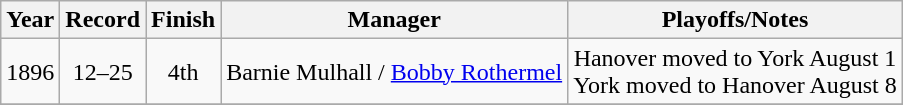<table class="wikitable" style="text-align:center">
<tr>
<th>Year</th>
<th>Record</th>
<th>Finish</th>
<th>Manager</th>
<th>Playoffs/Notes</th>
</tr>
<tr align=center>
<td>1896</td>
<td>12–25</td>
<td>4th</td>
<td>Barnie Mulhall / <a href='#'>Bobby Rothermel</a></td>
<td>Hanover moved to York August 1<br> York moved to Hanover August 8</td>
</tr>
<tr align=center>
</tr>
</table>
